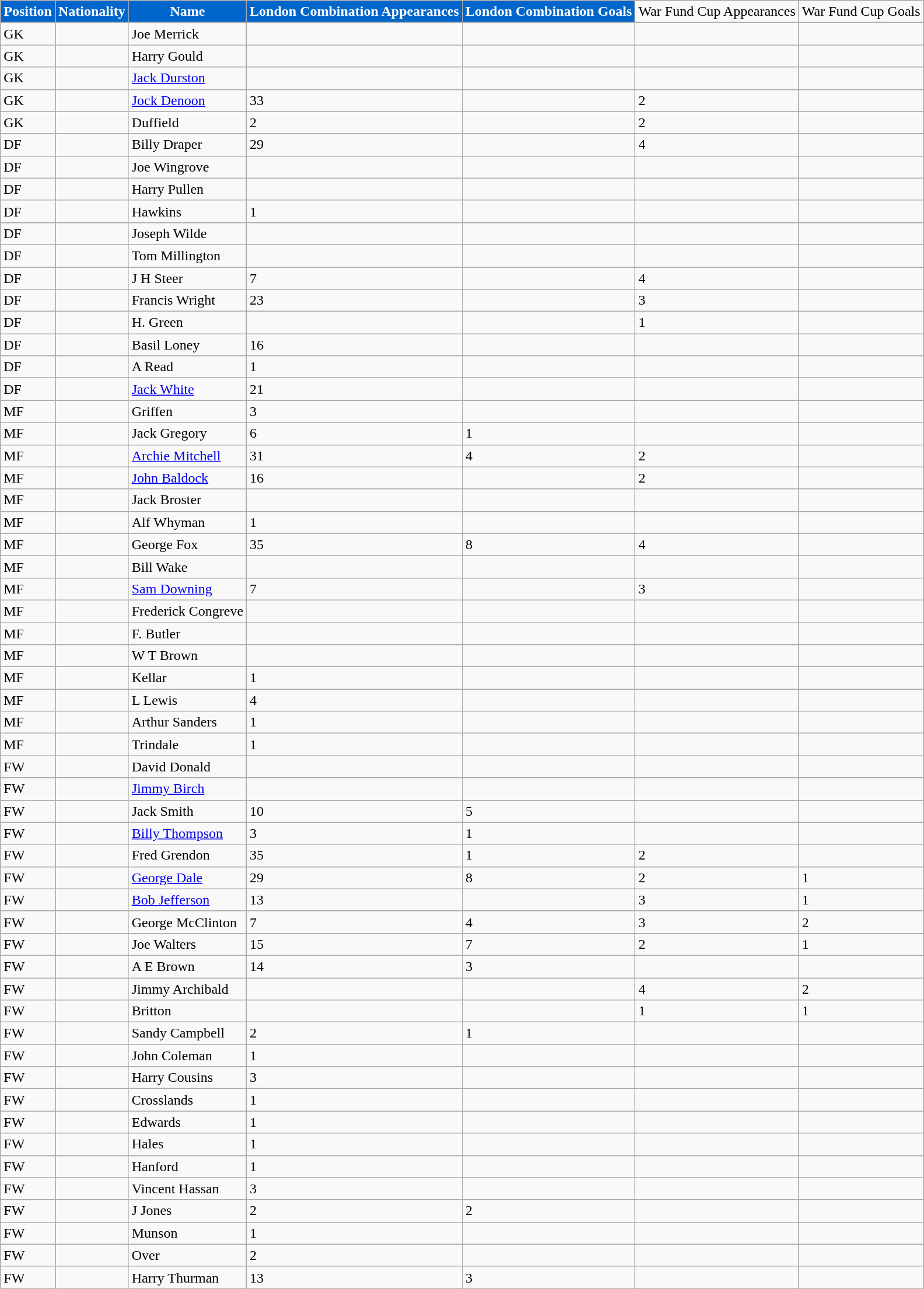<table class="wikitable">
<tr>
<th style="background:#0066CC; color:#FFFFFF;">Position</th>
<th style="background:#0066CC; color:#FFFFFF;">Nationality</th>
<th style="background:#0066CC; color:#FFFFFF;">Name</th>
<th style="background:#0066CC; color:#FFFFFF;">London Combination Appearances</th>
<th style="background:#0066CC; color:#FFFFFF;">London Combination Goals</th>
<td>War Fund Cup Appearances</td>
<td>War Fund Cup Goals</td>
</tr>
<tr>
<td>GK</td>
<td></td>
<td>Joe Merrick</td>
<td></td>
<td></td>
<td></td>
<td></td>
</tr>
<tr>
<td>GK</td>
<td></td>
<td>Harry Gould</td>
<td></td>
<td></td>
<td></td>
<td></td>
</tr>
<tr>
<td>GK</td>
<td></td>
<td><a href='#'>Jack Durston</a></td>
<td></td>
<td></td>
<td></td>
<td></td>
</tr>
<tr>
<td>GK</td>
<td></td>
<td><a href='#'>Jock Denoon</a></td>
<td>33</td>
<td></td>
<td>2</td>
<td></td>
</tr>
<tr>
<td>GK</td>
<td></td>
<td>Duffield</td>
<td>2</td>
<td></td>
<td>2</td>
<td></td>
</tr>
<tr>
<td>DF</td>
<td></td>
<td>Billy Draper</td>
<td>29</td>
<td></td>
<td>4</td>
<td></td>
</tr>
<tr>
<td>DF</td>
<td></td>
<td>Joe Wingrove</td>
<td></td>
<td></td>
<td></td>
<td></td>
</tr>
<tr>
<td>DF</td>
<td></td>
<td>Harry Pullen</td>
<td></td>
<td></td>
<td></td>
<td></td>
</tr>
<tr>
<td>DF</td>
<td></td>
<td>Hawkins</td>
<td>1</td>
<td></td>
<td></td>
<td></td>
</tr>
<tr>
<td>DF</td>
<td></td>
<td>Joseph Wilde</td>
<td></td>
<td></td>
<td></td>
<td></td>
</tr>
<tr>
<td>DF</td>
<td></td>
<td>Tom Millington</td>
<td></td>
<td></td>
<td></td>
<td></td>
</tr>
<tr>
<td>DF</td>
<td></td>
<td>J H Steer</td>
<td>7</td>
<td></td>
<td>4</td>
<td></td>
</tr>
<tr>
<td>DF</td>
<td></td>
<td>Francis Wright</td>
<td>23</td>
<td></td>
<td>3</td>
<td></td>
</tr>
<tr>
<td>DF</td>
<td></td>
<td>H. Green</td>
<td></td>
<td></td>
<td>1</td>
<td></td>
</tr>
<tr>
<td>DF</td>
<td></td>
<td>Basil Loney</td>
<td>16</td>
<td></td>
<td></td>
<td></td>
</tr>
<tr>
<td>DF</td>
<td></td>
<td>A Read</td>
<td>1</td>
<td></td>
<td></td>
<td></td>
</tr>
<tr>
<td>DF</td>
<td></td>
<td><a href='#'>Jack White</a></td>
<td>21</td>
<td></td>
<td></td>
<td></td>
</tr>
<tr>
<td>MF</td>
<td></td>
<td>Griffen</td>
<td>3</td>
<td></td>
<td></td>
<td></td>
</tr>
<tr>
<td>MF</td>
<td></td>
<td>Jack Gregory</td>
<td>6</td>
<td>1</td>
<td></td>
<td></td>
</tr>
<tr>
<td>MF</td>
<td></td>
<td><a href='#'>Archie Mitchell</a></td>
<td>31</td>
<td>4</td>
<td>2</td>
<td></td>
</tr>
<tr>
<td>MF</td>
<td></td>
<td><a href='#'>John Baldock</a></td>
<td>16</td>
<td></td>
<td>2</td>
<td></td>
</tr>
<tr>
<td>MF</td>
<td></td>
<td>Jack Broster</td>
<td></td>
<td></td>
<td></td>
<td></td>
</tr>
<tr>
<td>MF</td>
<td></td>
<td>Alf Whyman</td>
<td>1</td>
<td></td>
<td></td>
<td></td>
</tr>
<tr>
<td>MF</td>
<td></td>
<td>George Fox</td>
<td>35</td>
<td>8</td>
<td>4</td>
<td></td>
</tr>
<tr>
<td>MF</td>
<td></td>
<td>Bill Wake</td>
<td></td>
<td></td>
<td></td>
<td></td>
</tr>
<tr>
<td>MF</td>
<td></td>
<td><a href='#'>Sam Downing</a></td>
<td>7</td>
<td></td>
<td>3</td>
<td></td>
</tr>
<tr>
<td>MF</td>
<td></td>
<td>Frederick Congreve</td>
<td></td>
<td></td>
<td></td>
<td></td>
</tr>
<tr>
<td>MF</td>
<td></td>
<td>F. Butler</td>
<td></td>
<td></td>
<td></td>
<td></td>
</tr>
<tr>
<td>MF</td>
<td></td>
<td>W T Brown</td>
<td></td>
<td></td>
<td></td>
<td></td>
</tr>
<tr>
<td>MF</td>
<td></td>
<td>Kellar</td>
<td>1</td>
<td></td>
<td></td>
<td></td>
</tr>
<tr>
<td>MF</td>
<td></td>
<td>L Lewis</td>
<td>4</td>
<td></td>
<td></td>
<td></td>
</tr>
<tr>
<td>MF</td>
<td></td>
<td>Arthur Sanders</td>
<td>1</td>
<td></td>
<td></td>
<td></td>
</tr>
<tr>
<td>MF</td>
<td></td>
<td>Trindale</td>
<td>1</td>
<td></td>
<td></td>
<td></td>
</tr>
<tr>
<td>FW</td>
<td></td>
<td>David Donald</td>
<td></td>
<td></td>
<td></td>
<td></td>
</tr>
<tr>
<td>FW</td>
<td></td>
<td><a href='#'>Jimmy Birch</a></td>
<td></td>
<td></td>
<td></td>
<td></td>
</tr>
<tr>
<td>FW</td>
<td></td>
<td>Jack Smith</td>
<td>10</td>
<td>5</td>
<td></td>
<td></td>
</tr>
<tr>
<td>FW</td>
<td></td>
<td><a href='#'>Billy Thompson</a></td>
<td>3</td>
<td>1</td>
<td></td>
<td></td>
</tr>
<tr>
<td>FW</td>
<td></td>
<td>Fred Grendon</td>
<td>35</td>
<td>1</td>
<td>2</td>
<td></td>
</tr>
<tr>
<td>FW</td>
<td></td>
<td><a href='#'>George Dale</a></td>
<td>29</td>
<td>8</td>
<td>2</td>
<td>1</td>
</tr>
<tr>
<td>FW</td>
<td></td>
<td><a href='#'>Bob Jefferson</a></td>
<td>13</td>
<td></td>
<td>3</td>
<td>1</td>
</tr>
<tr>
<td>FW</td>
<td></td>
<td>George McClinton</td>
<td>7</td>
<td>4</td>
<td>3</td>
<td>2</td>
</tr>
<tr>
<td>FW</td>
<td></td>
<td>Joe Walters</td>
<td>15</td>
<td>7</td>
<td>2</td>
<td>1</td>
</tr>
<tr>
<td>FW</td>
<td></td>
<td>A E Brown</td>
<td>14</td>
<td>3</td>
<td></td>
<td></td>
</tr>
<tr>
<td>FW</td>
<td></td>
<td>Jimmy Archibald</td>
<td></td>
<td></td>
<td>4</td>
<td>2</td>
</tr>
<tr>
<td>FW</td>
<td></td>
<td>Britton</td>
<td></td>
<td></td>
<td>1</td>
<td>1</td>
</tr>
<tr>
<td>FW</td>
<td></td>
<td>Sandy Campbell</td>
<td>2</td>
<td>1</td>
<td></td>
<td></td>
</tr>
<tr>
<td>FW</td>
<td></td>
<td>John Coleman</td>
<td>1</td>
<td></td>
<td></td>
<td></td>
</tr>
<tr>
<td>FW</td>
<td></td>
<td>Harry Cousins</td>
<td>3</td>
<td></td>
<td></td>
<td></td>
</tr>
<tr>
<td>FW</td>
<td></td>
<td>Crosslands</td>
<td>1</td>
<td></td>
<td></td>
<td></td>
</tr>
<tr>
<td>FW</td>
<td></td>
<td>Edwards</td>
<td>1</td>
<td></td>
<td></td>
<td></td>
</tr>
<tr>
<td>FW</td>
<td></td>
<td>Hales</td>
<td>1</td>
<td></td>
<td></td>
<td></td>
</tr>
<tr>
<td>FW</td>
<td></td>
<td>Hanford</td>
<td>1</td>
<td></td>
<td></td>
<td></td>
</tr>
<tr>
<td>FW</td>
<td></td>
<td>Vincent Hassan</td>
<td>3</td>
<td></td>
<td></td>
<td></td>
</tr>
<tr>
<td>FW</td>
<td></td>
<td>J Jones</td>
<td>2</td>
<td>2</td>
<td></td>
<td></td>
</tr>
<tr>
<td>FW</td>
<td></td>
<td>Munson</td>
<td>1</td>
<td></td>
<td></td>
<td></td>
</tr>
<tr>
<td>FW</td>
<td></td>
<td>Over</td>
<td>2</td>
<td></td>
<td></td>
<td></td>
</tr>
<tr>
<td>FW</td>
<td></td>
<td>Harry Thurman</td>
<td>13</td>
<td>3</td>
<td></td>
<td></td>
</tr>
</table>
